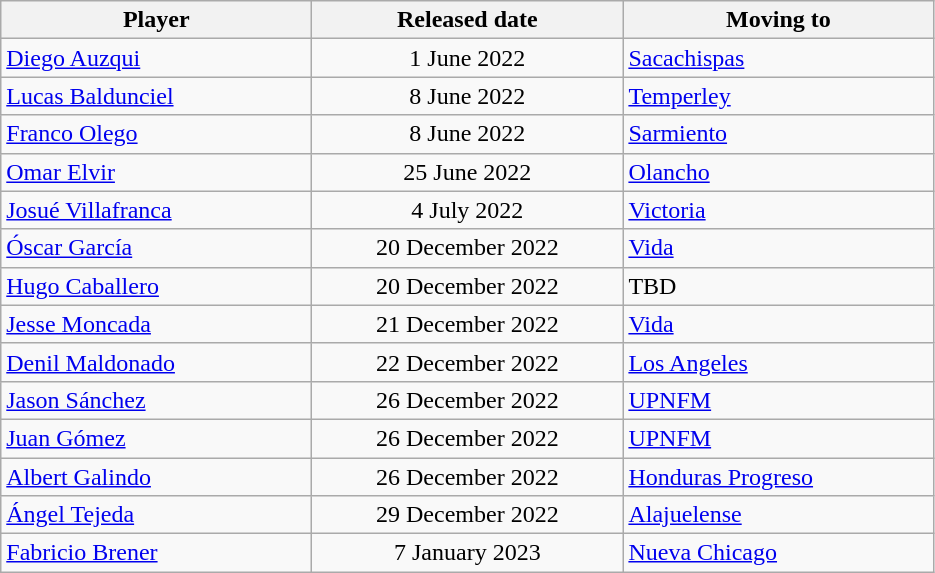<table class="wikitable">
<tr>
<th width="200">Player</th>
<th width="200">Released date</th>
<th width="200">Moving to</th>
</tr>
<tr>
<td> <a href='#'>Diego Auzqui</a></td>
<td align="center">1 June 2022</td>
<td> <a href='#'>Sacachispas</a></td>
</tr>
<tr>
<td> <a href='#'>Lucas Baldunciel</a></td>
<td align="center">8 June 2022</td>
<td> <a href='#'>Temperley</a></td>
</tr>
<tr>
<td> <a href='#'>Franco Olego</a></td>
<td align="center">8 June 2022</td>
<td> <a href='#'>Sarmiento</a></td>
</tr>
<tr>
<td> <a href='#'>Omar Elvir</a></td>
<td align="center">25 June 2022</td>
<td> <a href='#'>Olancho</a></td>
</tr>
<tr>
<td> <a href='#'>Josué Villafranca</a></td>
<td align="center">4 July 2022</td>
<td> <a href='#'>Victoria</a></td>
</tr>
<tr>
<td> <a href='#'>Óscar García</a></td>
<td align="center">20 December 2022</td>
<td> <a href='#'>Vida</a></td>
</tr>
<tr>
<td> <a href='#'>Hugo Caballero</a></td>
<td align="center">20 December 2022</td>
<td>TBD</td>
</tr>
<tr>
<td> <a href='#'>Jesse Moncada</a></td>
<td align="center">21 December 2022</td>
<td> <a href='#'>Vida</a></td>
</tr>
<tr>
<td> <a href='#'>Denil Maldonado</a></td>
<td align="center">22 December 2022</td>
<td> <a href='#'>Los Angeles</a></td>
</tr>
<tr>
<td> <a href='#'>Jason Sánchez</a></td>
<td align="center">26 December 2022</td>
<td> <a href='#'>UPNFM</a></td>
</tr>
<tr>
<td> <a href='#'>Juan Gómez</a></td>
<td align="center">26 December 2022</td>
<td> <a href='#'>UPNFM</a></td>
</tr>
<tr>
<td> <a href='#'>Albert Galindo</a></td>
<td align="center">26 December 2022</td>
<td> <a href='#'>Honduras Progreso</a></td>
</tr>
<tr>
<td> <a href='#'>Ángel Tejeda</a></td>
<td align="center">29 December 2022</td>
<td> <a href='#'>Alajuelense</a></td>
</tr>
<tr>
<td> <a href='#'>Fabricio Brener</a></td>
<td align="center">7 January 2023</td>
<td> <a href='#'>Nueva Chicago</a></td>
</tr>
</table>
